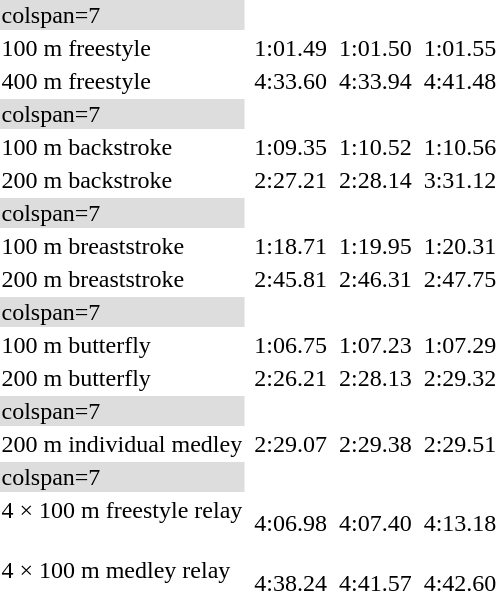<table>
<tr bgcolor=#DDDDDD>
<td>colspan=7 </td>
</tr>
<tr>
<td>100 m freestyle<br></td>
<td></td>
<td>1:01.49</td>
<td></td>
<td>1:01.50</td>
<td></td>
<td>1:01.55</td>
</tr>
<tr>
<td>400 m freestyle<br></td>
<td></td>
<td>4:33.60</td>
<td></td>
<td>4:33.94</td>
<td></td>
<td>4:41.48</td>
</tr>
<tr bgcolor=#DDDDDD>
<td>colspan=7 </td>
</tr>
<tr>
<td>100 m backstroke<br></td>
<td></td>
<td>1:09.35</td>
<td></td>
<td>1:10.52</td>
<td></td>
<td>1:10.56</td>
</tr>
<tr>
<td>200 m backstroke<br></td>
<td></td>
<td>2:27.21</td>
<td></td>
<td>2:28.14</td>
<td></td>
<td>3:31.12</td>
</tr>
<tr bgcolor=#DDDDDD>
<td>colspan=7 </td>
</tr>
<tr>
<td>100 m breaststroke<br></td>
<td></td>
<td>1:18.71</td>
<td></td>
<td>1:19.95</td>
<td></td>
<td>1:20.31</td>
</tr>
<tr>
<td>200 m breaststroke<br></td>
<td></td>
<td>2:45.81</td>
<td></td>
<td>2:46.31</td>
<td></td>
<td>2:47.75</td>
</tr>
<tr bgcolor=#DDDDDD>
<td>colspan=7 </td>
</tr>
<tr>
<td>100 m butterfly<br></td>
<td></td>
<td>1:06.75</td>
<td></td>
<td>1:07.23</td>
<td></td>
<td>1:07.29</td>
</tr>
<tr>
<td>200 m butterfly<br></td>
<td></td>
<td>2:26.21</td>
<td></td>
<td>2:28.13</td>
<td></td>
<td>2:29.32</td>
</tr>
<tr bgcolor=#DDDDDD>
<td>colspan=7 </td>
</tr>
<tr>
<td>200 m individual medley<br></td>
<td></td>
<td>2:29.07</td>
<td></td>
<td>2:29.38</td>
<td></td>
<td>2:29.51</td>
</tr>
<tr bgcolor=#DDDDDD>
<td>colspan=7 </td>
</tr>
<tr>
<td>4 × 100 m freestyle relay<br><br></td>
<td></td>
<td>4:06.98</td>
<td></td>
<td>4:07.40</td>
<td></td>
<td>4:13.18</td>
</tr>
<tr>
<td>4 × 100 m medley relay<br><br></td>
<td></td>
<td>4:38.24</td>
<td></td>
<td>4:41.57</td>
<td></td>
<td>4:42.60</td>
</tr>
</table>
